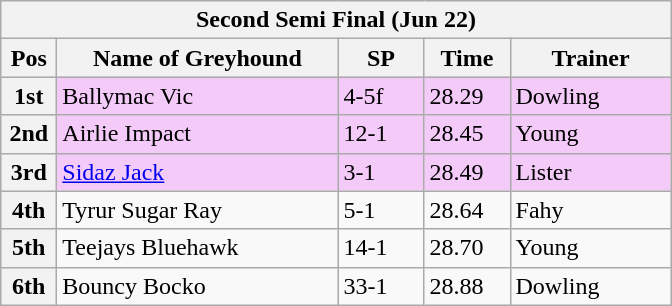<table class="wikitable">
<tr>
<th colspan="6">Second Semi Final (Jun 22)</th>
</tr>
<tr>
<th width=30>Pos</th>
<th width=180>Name of Greyhound</th>
<th width=50>SP</th>
<th width=50>Time</th>
<th width=100>Trainer</th>
</tr>
<tr style="background: #f4caf9;">
<th>1st</th>
<td>Ballymac Vic</td>
<td>4-5f</td>
<td>28.29</td>
<td>Dowling</td>
</tr>
<tr style="background: #f4caf9;">
<th>2nd</th>
<td>Airlie Impact</td>
<td>12-1</td>
<td>28.45</td>
<td>Young</td>
</tr>
<tr style="background: #f4caf9;">
<th>3rd</th>
<td><a href='#'>Sidaz Jack</a></td>
<td>3-1</td>
<td>28.49</td>
<td>Lister</td>
</tr>
<tr>
<th>4th</th>
<td>Tyrur Sugar Ray</td>
<td>5-1</td>
<td>28.64</td>
<td>Fahy</td>
</tr>
<tr>
<th>5th</th>
<td>Teejays Bluehawk</td>
<td>14-1</td>
<td>28.70</td>
<td>Young</td>
</tr>
<tr>
<th>6th</th>
<td>Bouncy Bocko</td>
<td>33-1</td>
<td>28.88</td>
<td>Dowling</td>
</tr>
</table>
